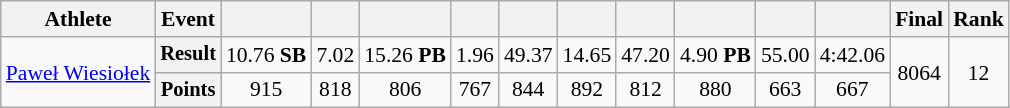<table class="wikitable" style="font-size:90%">
<tr>
<th>Athlete</th>
<th>Event</th>
<th></th>
<th></th>
<th></th>
<th></th>
<th></th>
<th></th>
<th></th>
<th></th>
<th></th>
<th></th>
<th>Final</th>
<th>Rank</th>
</tr>
<tr style=text-align:center>
<td rowspan=2 style=text-align:left><a href='#'>Paweł Wiesiołek</a></td>
<th style="font-size:95%">Result</th>
<td>10.76 <strong>SB</strong></td>
<td>7.02</td>
<td>15.26 <strong>PB</strong></td>
<td>1.96</td>
<td>49.37</td>
<td>14.65</td>
<td>47.20</td>
<td>4.90 <strong>PB</strong></td>
<td>55.00</td>
<td>4:42.06</td>
<td rowspan=2>8064</td>
<td rowspan=2>12</td>
</tr>
<tr style=text-align:center>
<th style="font-size:95%">Points</th>
<td>915</td>
<td>818</td>
<td>806</td>
<td>767</td>
<td>844</td>
<td>892</td>
<td>812</td>
<td>880</td>
<td>663</td>
<td>667</td>
</tr>
</table>
